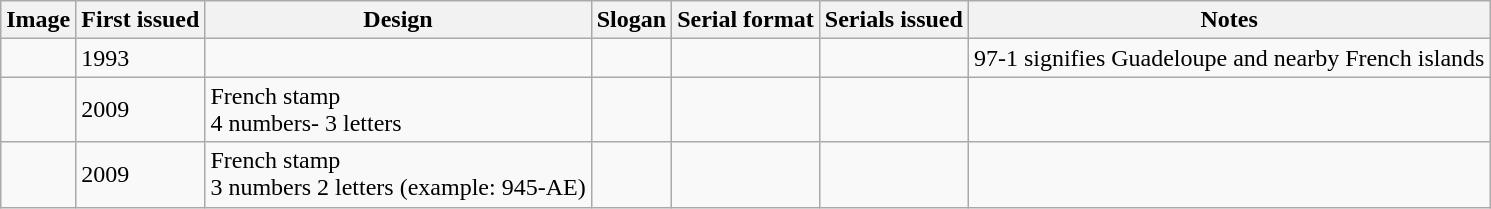<table class="wikitable">
<tr>
<th>Image</th>
<th>First issued</th>
<th>Design</th>
<th>Slogan</th>
<th>Serial format</th>
<th>Serials issued</th>
<th>Notes</th>
</tr>
<tr>
<td></td>
<td>1993</td>
<td></td>
<td></td>
<td></td>
<td></td>
<td>97-1 signifies Guadeloupe and nearby French islands</td>
</tr>
<tr>
<td></td>
<td>2009</td>
<td>French stamp<br>4 numbers-
3 letters</td>
<td></td>
<td></td>
<td></td>
<td></td>
</tr>
<tr>
<td></td>
<td>2009</td>
<td>French stamp<br>3 numbers
2 letters 
(example: 945-AE)</td>
<td></td>
<td></td>
<td></td>
<td></td>
</tr>
</table>
